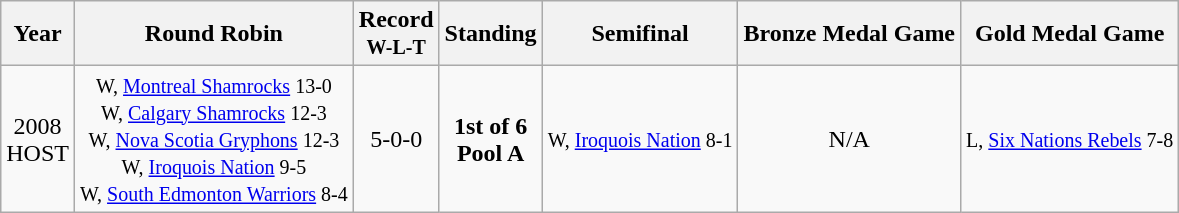<table class="wikitable" style="text-align:center;">
<tr>
<th>Year</th>
<th>Round Robin</th>
<th>Record<br><small>W-L-T</small></th>
<th>Standing</th>
<th>Semifinal</th>
<th>Bronze Medal Game</th>
<th>Gold Medal Game</th>
</tr>
<tr>
<td>2008<br>HOST</td>
<td><small>W, <a href='#'>Montreal Shamrocks</a> 13-0<br>W, <a href='#'>Calgary Shamrocks</a> 12-3<br>W, <a href='#'>Nova Scotia Gryphons</a> 12-3<br>W, <a href='#'>Iroquois Nation</a> 9-5<br>W, <a href='#'>South Edmonton Warriors</a> 8-4</small></td>
<td>5-0-0</td>
<td><strong>1st of 6<br>Pool A</strong></td>
<td><small> W, <a href='#'>Iroquois Nation</a> 8-1</small></td>
<td>N/A</td>
<td><small>L, <a href='#'>Six Nations Rebels</a> 7-8</small></td>
</tr>
</table>
